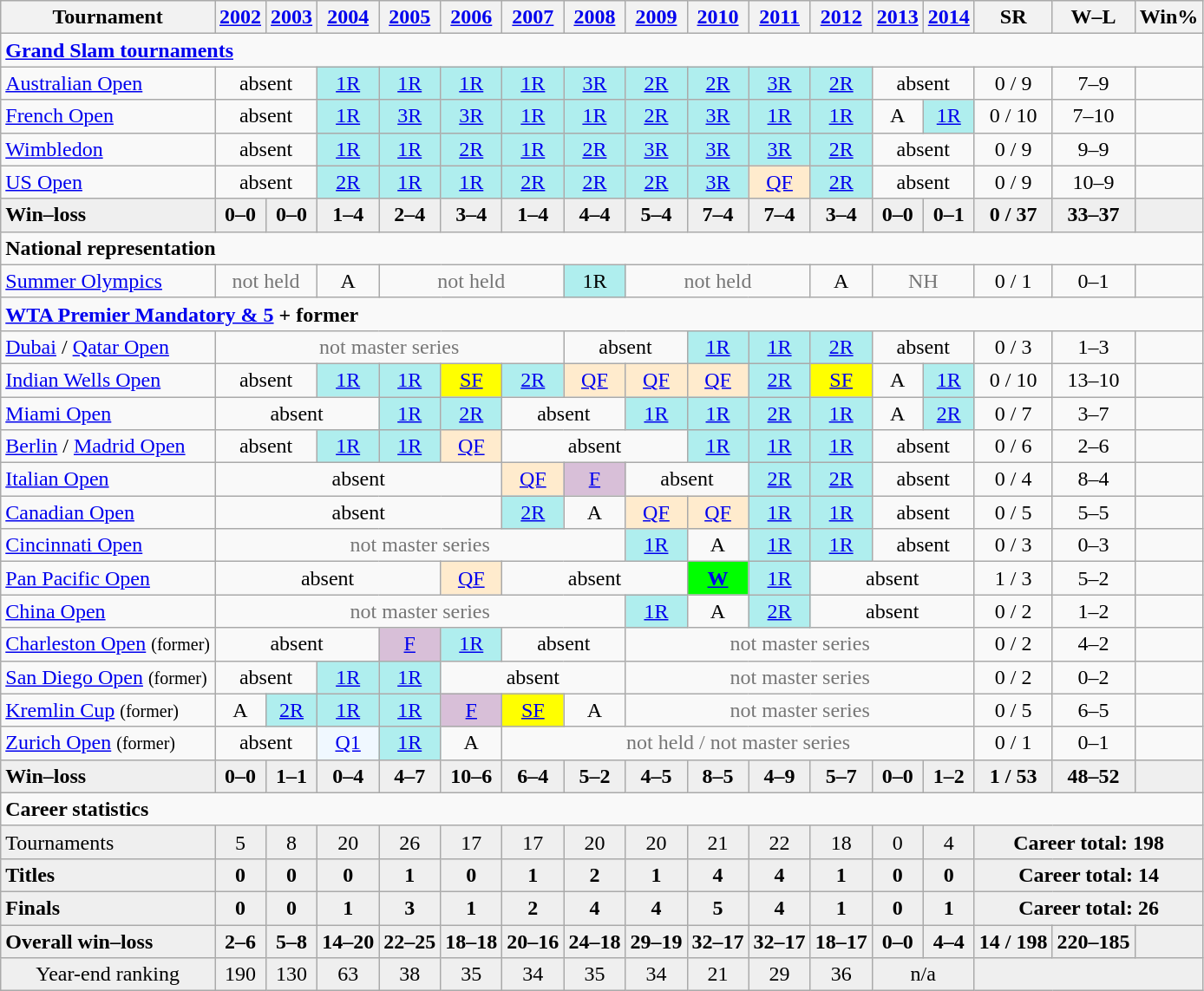<table class=wikitable style=text-align:center;>
<tr>
<th>Tournament</th>
<th><a href='#'>2002</a></th>
<th><a href='#'>2003</a></th>
<th><a href='#'>2004</a></th>
<th><a href='#'>2005</a></th>
<th><a href='#'>2006</a></th>
<th><a href='#'>2007</a></th>
<th><a href='#'>2008</a></th>
<th><a href='#'>2009</a></th>
<th><a href='#'>2010</a></th>
<th><a href='#'>2011</a></th>
<th><a href='#'>2012</a></th>
<th><a href='#'>2013</a></th>
<th><a href='#'>2014</a></th>
<th>SR</th>
<th>W–L</th>
<th>Win%</th>
</tr>
<tr>
<td colspan="17" align="left"><strong><a href='#'>Grand Slam tournaments</a></strong></td>
</tr>
<tr>
<td align="left"><a href='#'>Australian Open</a></td>
<td colspan="2">absent</td>
<td bgcolor="afeeee"><a href='#'>1R</a></td>
<td bgcolor="afeeee"><a href='#'>1R</a></td>
<td bgcolor="afeeee"><a href='#'>1R</a></td>
<td bgcolor="afeeee"><a href='#'>1R</a></td>
<td bgcolor="afeeee"><a href='#'>3R</a></td>
<td bgcolor="afeeee"><a href='#'>2R</a></td>
<td bgcolor="afeeee"><a href='#'>2R</a></td>
<td bgcolor="afeeee"><a href='#'>3R</a></td>
<td bgcolor="afeeee"><a href='#'>2R</a></td>
<td colspan="2">absent</td>
<td>0 / 9</td>
<td>7–9</td>
<td></td>
</tr>
<tr>
<td align="left"><a href='#'>French Open</a></td>
<td colspan="2">absent</td>
<td bgcolor="afeeee"><a href='#'>1R</a></td>
<td bgcolor="afeeee"><a href='#'>3R</a></td>
<td bgcolor="afeeee"><a href='#'>3R</a></td>
<td bgcolor="afeeee"><a href='#'>1R</a></td>
<td bgcolor="afeeee"><a href='#'>1R</a></td>
<td bgcolor="afeeee"><a href='#'>2R</a></td>
<td bgcolor="afeeee"><a href='#'>3R</a></td>
<td bgcolor="afeeee"><a href='#'>1R</a></td>
<td bgcolor="afeeee"><a href='#'>1R</a></td>
<td>A</td>
<td bgcolor=afeeee><a href='#'>1R</a></td>
<td>0 / 10</td>
<td>7–10</td>
<td></td>
</tr>
<tr>
<td align="left"><a href='#'>Wimbledon</a></td>
<td colspan="2">absent</td>
<td bgcolor="afeeee"><a href='#'>1R</a></td>
<td bgcolor="afeeee"><a href='#'>1R</a></td>
<td bgcolor="afeeee"><a href='#'>2R</a></td>
<td bgcolor="afeeee"><a href='#'>1R</a></td>
<td bgcolor="afeeee"><a href='#'>2R</a></td>
<td bgcolor="afeeee"><a href='#'>3R</a></td>
<td bgcolor="afeeee"><a href='#'>3R</a></td>
<td bgcolor="afeeee"><a href='#'>3R</a></td>
<td bgcolor="afeeee"><a href='#'>2R</a></td>
<td colspan="2">absent</td>
<td>0 / 9</td>
<td>9–9</td>
<td></td>
</tr>
<tr>
<td align="left"><a href='#'>US Open</a></td>
<td colspan="2">absent</td>
<td bgcolor="afeeee"><a href='#'>2R</a></td>
<td bgcolor="afeeee"><a href='#'>1R</a></td>
<td bgcolor="afeeee"><a href='#'>1R</a></td>
<td bgcolor="afeeee"><a href='#'>2R</a></td>
<td bgcolor="afeeee"><a href='#'>2R</a></td>
<td bgcolor="afeeee"><a href='#'>2R</a></td>
<td bgcolor="afeeee"><a href='#'>3R</a></td>
<td bgcolor="ffebcd"><a href='#'>QF</a></td>
<td bgcolor="afeeee"><a href='#'>2R</a></td>
<td colspan="2">absent</td>
<td>0 / 9</td>
<td>10–9</td>
<td></td>
</tr>
<tr style=background:#efefef;font-weight:bold>
<td style="text-align:left">Win–loss</td>
<td>0–0</td>
<td>0–0</td>
<td>1–4</td>
<td>2–4</td>
<td>3–4</td>
<td>1–4</td>
<td>4–4</td>
<td>5–4</td>
<td>7–4</td>
<td>7–4</td>
<td>3–4</td>
<td>0–0</td>
<td>0–1</td>
<td>0 / 37</td>
<td>33–37</td>
<td></td>
</tr>
<tr>
<td align=left colspan="17"><strong>National representation</strong></td>
</tr>
<tr>
<td align=left><a href='#'>Summer Olympics</a></td>
<td colspan="2" style=color:#767676>not held</td>
<td>A</td>
<td colspan="3" style=color:#767676>not held</td>
<td bgcolor=afeeee>1R</td>
<td colspan="3" style=color:#767676>not held</td>
<td>A</td>
<td colspan="2" style=color:#767676>NH</td>
<td>0 / 1</td>
<td>0–1</td>
<td></td>
</tr>
<tr>
<td colspan="17" align="left"><strong><a href='#'>WTA Premier Mandatory & 5</a> + former</strong></td>
</tr>
<tr>
<td align="left"><a href='#'>Dubai</a> / <a href='#'>Qatar Open</a></td>
<td colspan="6" style=color:#767676>not master series</td>
<td colspan="2">absent</td>
<td bgcolor="afeeee"><a href='#'>1R</a></td>
<td bgcolor="afeeee"><a href='#'>1R</a></td>
<td bgcolor="afeeee"><a href='#'>2R</a></td>
<td colspan="2">absent</td>
<td>0 / 3</td>
<td>1–3</td>
<td></td>
</tr>
<tr>
<td align="left"><a href='#'>Indian Wells Open</a></td>
<td colspan="2">absent</td>
<td bgcolor="afeeee"><a href='#'>1R</a></td>
<td bgcolor="afeeee"><a href='#'>1R</a></td>
<td bgcolor="yellow"><a href='#'>SF</a></td>
<td bgcolor="afeeee"><a href='#'>2R</a></td>
<td bgcolor="ffebcd"><a href='#'>QF</a></td>
<td bgcolor="ffebcd"><a href='#'>QF</a></td>
<td bgcolor="ffebcd"><a href='#'>QF</a></td>
<td bgcolor="afeeee"><a href='#'>2R</a></td>
<td bgcolor="yellow"><a href='#'>SF</a></td>
<td>A</td>
<td bgcolor="afeeee"><a href='#'>1R</a></td>
<td>0 / 10</td>
<td>13–10</td>
<td></td>
</tr>
<tr>
<td align="left"><a href='#'>Miami Open</a></td>
<td colspan="3">absent</td>
<td bgcolor="afeeee"><a href='#'>1R</a></td>
<td bgcolor="afeeee"><a href='#'>2R</a></td>
<td colspan="2">absent</td>
<td bgcolor="afeeee"><a href='#'>1R</a></td>
<td bgcolor="afeeee"><a href='#'>1R</a></td>
<td bgcolor="afeeee"><a href='#'>2R</a></td>
<td bgcolor="afeeee"><a href='#'>1R</a></td>
<td>A</td>
<td bgcolor="afeeee"><a href='#'>2R</a></td>
<td>0 / 7</td>
<td>3–7</td>
<td></td>
</tr>
<tr>
<td align="left"><a href='#'>Berlin</a> / <a href='#'>Madrid Open</a></td>
<td colspan="2">absent</td>
<td bgcolor="afeeee"><a href='#'>1R</a></td>
<td bgcolor="afeeee"><a href='#'>1R</a></td>
<td bgcolor="ffebcd"><a href='#'>QF</a></td>
<td colspan="3">absent</td>
<td bgcolor="afeeee"><a href='#'>1R</a></td>
<td bgcolor="afeeee"><a href='#'>1R</a></td>
<td bgcolor="afeeee"><a href='#'>1R</a></td>
<td colspan="2">absent</td>
<td>0 / 6</td>
<td>2–6</td>
<td></td>
</tr>
<tr>
<td align="left"><a href='#'>Italian Open</a></td>
<td colspan="5">absent</td>
<td bgcolor="ffebcd"><a href='#'>QF</a></td>
<td bgcolor="thistle"><a href='#'>F</a></td>
<td colspan="2">absent</td>
<td bgcolor="afeeee"><a href='#'>2R</a></td>
<td bgcolor="afeeee"><a href='#'>2R</a></td>
<td colspan="2">absent</td>
<td>0 / 4</td>
<td>8–4</td>
<td></td>
</tr>
<tr>
<td align="left"><a href='#'>Canadian Open</a></td>
<td colspan="5">absent</td>
<td bgcolor="afeeee"><a href='#'>2R</a></td>
<td>A</td>
<td bgcolor="ffebcd"><a href='#'>QF</a></td>
<td bgcolor="ffebcd"><a href='#'>QF</a></td>
<td bgcolor="afeeee"><a href='#'>1R</a></td>
<td bgcolor="afeeee"><a href='#'>1R</a></td>
<td colspan="2">absent</td>
<td>0 / 5</td>
<td>5–5</td>
<td></td>
</tr>
<tr>
<td align="left"><a href='#'>Cincinnati Open</a></td>
<td colspan="7" style=color:#767676>not master series</td>
<td bgcolor="afeeee"><a href='#'>1R</a></td>
<td>A</td>
<td bgcolor="afeeee"><a href='#'>1R</a></td>
<td bgcolor="afeeee"><a href='#'>1R</a></td>
<td colspan="2">absent</td>
<td>0 / 3</td>
<td>0–3</td>
<td></td>
</tr>
<tr>
<td align="left"><a href='#'>Pan Pacific Open</a></td>
<td colspan="4">absent</td>
<td bgcolor="ffebcd"><a href='#'>QF</a></td>
<td colspan="3">absent</td>
<td bgcolor="lime"><strong><a href='#'>W</a></strong></td>
<td bgcolor="afeeee"><a href='#'>1R</a></td>
<td colspan="3">absent</td>
<td>1 / 3</td>
<td>5–2</td>
<td></td>
</tr>
<tr>
<td align="left"><a href='#'>China Open</a></td>
<td colspan="7" style=color:#767676>not master series</td>
<td bgcolor="afeeee"><a href='#'>1R</a></td>
<td>A</td>
<td bgcolor="afeeee"><a href='#'>2R</a></td>
<td colspan="3">absent</td>
<td>0 / 2</td>
<td>1–2</td>
<td></td>
</tr>
<tr>
<td align="left"><a href='#'>Charleston Open</a> <small>(former)</small></td>
<td colspan="3">absent</td>
<td bgcolor="thistle"><a href='#'>F</a></td>
<td bgcolor="afeeee"><a href='#'>1R</a></td>
<td colspan="2">absent</td>
<td colspan="6" style="color:#767676">not master series</td>
<td>0 / 2</td>
<td>4–2</td>
<td></td>
</tr>
<tr>
<td align="left"><a href='#'>San Diego Open</a> <small>(former)</small></td>
<td colspan="2">absent</td>
<td bgcolor="afeeee"><a href='#'>1R</a></td>
<td bgcolor="afeeee"><a href='#'>1R</a></td>
<td colspan="3">absent</td>
<td colspan="6" style="color:#767676">not master series</td>
<td>0 / 2</td>
<td>0–2</td>
<td></td>
</tr>
<tr>
<td align="left"><a href='#'>Kremlin Cup</a> <small>(former)</small></td>
<td>A</td>
<td bgcolor="afeeee"><a href='#'>2R</a></td>
<td bgcolor="afeeee"><a href='#'>1R</a></td>
<td bgcolor="afeeee"><a href='#'>1R</a></td>
<td bgcolor="thistle"><a href='#'>F</a></td>
<td bgcolor="yellow"><a href='#'>SF</a></td>
<td>A</td>
<td colspan="6" style="color:#767676">not master series</td>
<td>0 / 5</td>
<td>6–5</td>
<td></td>
</tr>
<tr>
<td align="left"><a href='#'>Zurich Open</a> <small>(former)</small></td>
<td colspan="2">absent</td>
<td bgcolor="f0f8ff"><a href='#'>Q1</a></td>
<td bgcolor="afeeee"><a href='#'>1R</a></td>
<td>A</td>
<td colspan="8" style="color:#767676">not held / not master series</td>
<td>0 / 1</td>
<td>0–1</td>
<td></td>
</tr>
<tr style="background:#efefef;font-weight:bold">
<td align="left">Win–loss</td>
<td>0–0</td>
<td>1–1</td>
<td>0–4</td>
<td>4–7</td>
<td>10–6</td>
<td>6–4</td>
<td>5–2</td>
<td>4–5</td>
<td>8–5</td>
<td>4–9</td>
<td>5–7</td>
<td>0–0</td>
<td>1–2</td>
<td>1 / 53</td>
<td>48–52</td>
<td></td>
</tr>
<tr>
<td align=left colspan="17"><strong>Career statistics</strong></td>
</tr>
<tr bgcolor=efefef>
<td align=left>Tournaments</td>
<td>5</td>
<td>8</td>
<td>20</td>
<td>26</td>
<td>17</td>
<td>17</td>
<td>20</td>
<td>20</td>
<td>21</td>
<td>22</td>
<td>18</td>
<td>0</td>
<td>4</td>
<td colspan="3"><strong>Career total: 198</strong></td>
</tr>
<tr style="background:#efefef;font-weight:bold">
<td align=left>Titles</td>
<td>0</td>
<td>0</td>
<td>0</td>
<td>1</td>
<td>0</td>
<td>1</td>
<td>2</td>
<td>1</td>
<td>4</td>
<td>4</td>
<td>1</td>
<td>0</td>
<td>0</td>
<td colspan="3">Career total: 14</td>
</tr>
<tr style="background:#efefef;font-weight:bold">
<td align=left>Finals</td>
<td>0</td>
<td>0</td>
<td>1</td>
<td>3</td>
<td>1</td>
<td>2</td>
<td>4</td>
<td>4</td>
<td>5</td>
<td>4</td>
<td>1</td>
<td>0</td>
<td>1</td>
<td colspan="3">Career total: 26</td>
</tr>
<tr style="background:#efefef;font-weight:bold">
<td align=left>Overall win–loss</td>
<td>2–6</td>
<td>5–8</td>
<td>14–20</td>
<td>22–25</td>
<td>18–18</td>
<td>20–16</td>
<td>24–18</td>
<td>29–19</td>
<td>32–17</td>
<td>32–17</td>
<td>18–17</td>
<td>0–0</td>
<td>4–4</td>
<td>14 / 198</td>
<td>220–185</td>
<td></td>
</tr>
<tr bgcolor=efefef>
<td>Year-end ranking</td>
<td>190</td>
<td>130</td>
<td>63</td>
<td>38</td>
<td>35</td>
<td>34</td>
<td>35</td>
<td>34</td>
<td>21</td>
<td>29</td>
<td>36</td>
<td colspan="2">n/a</td>
<td colspan="3"></td>
</tr>
</table>
